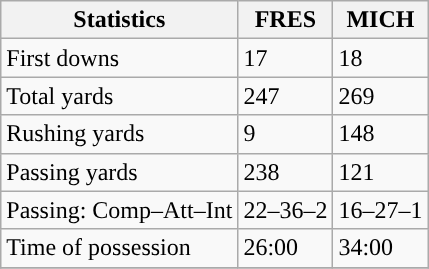<table class="wikitable" style="float: left;">
<tr>
<th>Statistics</th>
<th>FRES</th>
<th>MICH</th>
</tr>
<tr>
<td>First downs</td>
<td>17</td>
<td>18</td>
</tr>
<tr>
<td>Total yards</td>
<td>247</td>
<td>269</td>
</tr>
<tr>
<td>Rushing yards</td>
<td>9</td>
<td>148</td>
</tr>
<tr>
<td>Passing yards</td>
<td>238</td>
<td>121</td>
</tr>
<tr>
<td>Passing: Comp–Att–Int</td>
<td>22–36–2</td>
<td>16–27–1</td>
</tr>
<tr>
<td>Time of possession</td>
<td>26:00</td>
<td>34:00</td>
</tr>
<tr>
</tr>
</table>
